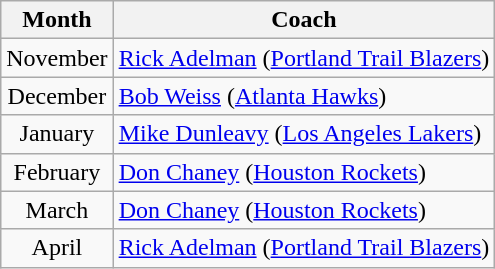<table class="wikitable">
<tr>
<th>Month</th>
<th>Coach</th>
</tr>
<tr>
<td align=center>November</td>
<td><a href='#'>Rick Adelman</a> (<a href='#'>Portland Trail Blazers</a>)</td>
</tr>
<tr>
<td align=center>December</td>
<td><a href='#'>Bob Weiss</a> (<a href='#'>Atlanta Hawks</a>)</td>
</tr>
<tr>
<td align=center>January</td>
<td><a href='#'>Mike Dunleavy</a> (<a href='#'>Los Angeles Lakers</a>)</td>
</tr>
<tr>
<td align=center>February</td>
<td><a href='#'>Don Chaney</a> (<a href='#'>Houston Rockets</a>)</td>
</tr>
<tr>
<td align=center>March</td>
<td><a href='#'>Don Chaney</a> (<a href='#'>Houston Rockets</a>)</td>
</tr>
<tr>
<td align=center>April</td>
<td><a href='#'>Rick Adelman</a> (<a href='#'>Portland Trail Blazers</a>)</td>
</tr>
</table>
